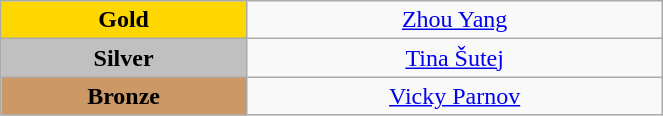<table class="wikitable" style="text-align:center; " width="35%">
<tr>
<td bgcolor="gold"><strong>Gold</strong></td>
<td><a href='#'>Zhou Yang</a><br>  <small><em></em></small></td>
</tr>
<tr>
<td bgcolor="silver"><strong>Silver</strong></td>
<td><a href='#'>Tina Šutej</a><br>  <small><em></em></small></td>
</tr>
<tr>
<td bgcolor="CC9966"><strong>Bronze</strong></td>
<td><a href='#'>Vicky Parnov</a><br>  <small><em></em></small></td>
</tr>
</table>
